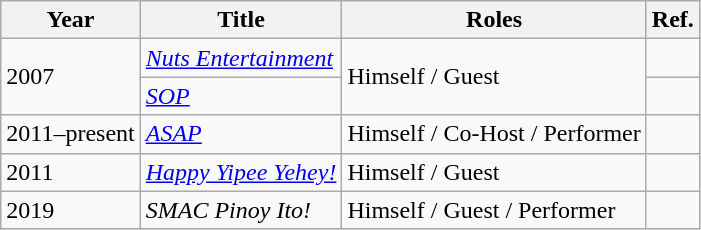<table class="wikitable">
<tr>
<th>Year</th>
<th>Title</th>
<th>Roles</th>
<th>Ref.</th>
</tr>
<tr>
<td rowspan="2">2007</td>
<td><em><a href='#'>Nuts Entertainment</a></em></td>
<td rowspan="2">Himself / Guest</td>
<td></td>
</tr>
<tr>
<td><em><a href='#'>SOP</a></em></td>
<td></td>
</tr>
<tr>
<td>2011–present</td>
<td><em><a href='#'>ASAP</a></em></td>
<td>Himself / Co-Host / Performer</td>
<td></td>
</tr>
<tr>
<td>2011</td>
<td><em><a href='#'>Happy Yipee Yehey!</a></em></td>
<td>Himself / Guest</td>
<td></td>
</tr>
<tr>
<td>2019</td>
<td><em>SMAC Pinoy Ito!</em></td>
<td>Himself / Guest / Performer</td>
<td></td>
</tr>
</table>
